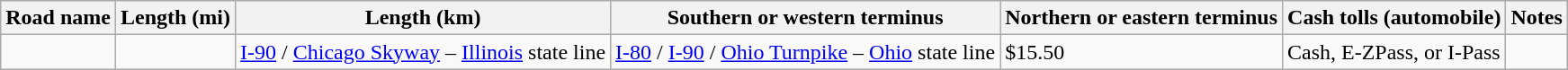<table class=wikitable>
<tr>
<th scope=col>Road name</th>
<th scope=col>Length (mi)</th>
<th scope=col>Length (km)</th>
<th scope=col>Southern or western terminus</th>
<th scope=col>Northern or eastern terminus</th>
<th scope=col>Cash tolls (automobile)</th>
<th scope=col>Notes</th>
</tr>
<tr>
<td></td>
<td></td>
<td><a href='#'>I-90</a> / <a href='#'>Chicago Skyway</a> – <a href='#'>Illinois</a> state line</td>
<td><a href='#'>I-80</a> / <a href='#'>I-90</a> / <a href='#'>Ohio Turnpike</a> – <a href='#'>Ohio</a> state line</td>
<td>$15.50</td>
<td>Cash, E-ZPass, or I-Pass</td>
</tr>
</table>
